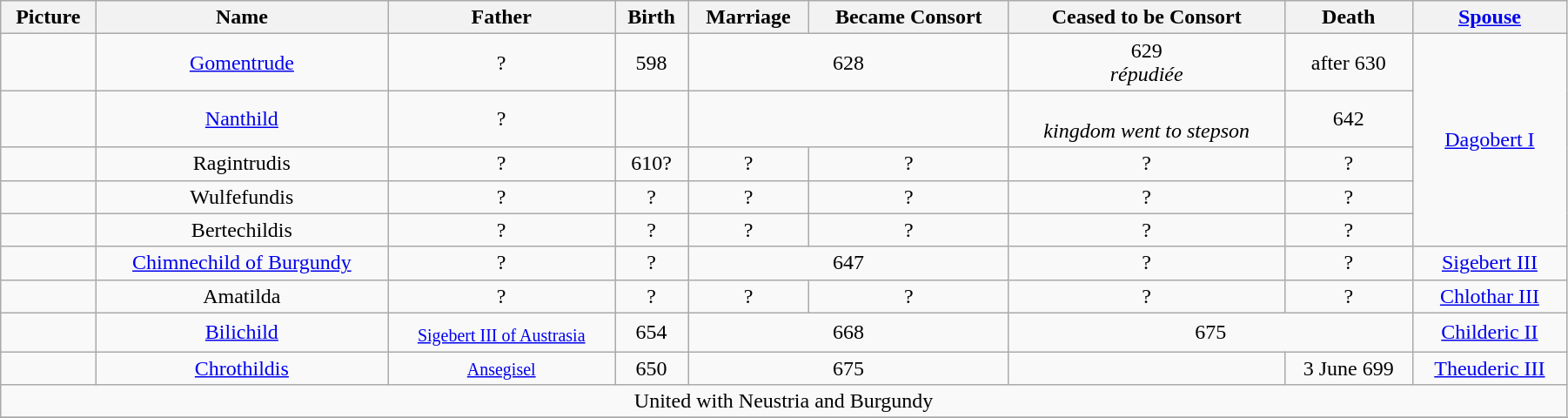<table width=95% class="wikitable">
<tr>
<th>Picture</th>
<th>Name</th>
<th>Father</th>
<th>Birth</th>
<th>Marriage</th>
<th>Became Consort</th>
<th>Ceased to be Consort</th>
<th>Death</th>
<th><a href='#'>Spouse</a></th>
</tr>
<tr>
<td align="center"></td>
<td align="center"><a href='#'>Gomentrude</a></td>
<td align="center">?</td>
<td align="center">598</td>
<td align="center" colspan="2">628</td>
<td align="center">629<br><em>répudiée</em></td>
<td align="center">after 630</td>
<td align="center" rowspan="5"><a href='#'>Dagobert I</a></td>
</tr>
<tr>
<td align="center"></td>
<td align="center"><a href='#'>Nanthild</a></td>
<td align="center">?</td>
<td align="center"></td>
<td align="center" colspan="2"></td>
<td align="center"><br><em>kingdom went to stepson</em></td>
<td align="center">642</td>
</tr>
<tr>
<td align="center"></td>
<td align="center">Ragintrudis</td>
<td align="center">?</td>
<td align="center">610?</td>
<td align="center">?</td>
<td align="center">?</td>
<td align="center">?</td>
<td align="center">?</td>
</tr>
<tr>
<td align="center"></td>
<td align="center">Wulfefundis</td>
<td align="center">?</td>
<td align="center">?</td>
<td align="center">?</td>
<td align="center">?</td>
<td align="center">?</td>
<td align="center">?</td>
</tr>
<tr>
<td align="center"></td>
<td align="center">Bertechildis</td>
<td align="center">?</td>
<td align="center">?</td>
<td align="center">?</td>
<td align="center">?</td>
<td align="center">?</td>
<td align="center">?</td>
</tr>
<tr>
<td align="center"></td>
<td align="center"><a href='#'>Chimnechild of Burgundy</a></td>
<td align="center">?</td>
<td align="center">?</td>
<td align="center" colspan="2">647</td>
<td align="center">?</td>
<td align="center">?</td>
<td align="center"><a href='#'>Sigebert III</a></td>
</tr>
<tr>
<td align="center"></td>
<td align="center">Amatilda</td>
<td align="center">?</td>
<td align="center">?</td>
<td align="center">?</td>
<td align="center">?</td>
<td align="center">?</td>
<td align="center">?</td>
<td align="center"><a href='#'>Chlothar III</a></td>
</tr>
<tr>
<td align="center"></td>
<td align="center"><a href='#'>Bilichild</a></td>
<td align="center"><sub><a href='#'>Sigebert III of Austrasia</a></sub></td>
<td align="center">654</td>
<td align="center" colspan="2">668</td>
<td align="center" colspan="2">675</td>
<td align="center"><a href='#'>Childeric II</a></td>
</tr>
<tr>
<td align="center"></td>
<td align="center"><a href='#'>Chrothildis</a></td>
<td align="center"><small><a href='#'>Ansegisel</a></small></td>
<td align="center">650</td>
<td align="center" colspan="2">675</td>
<td align="center"></td>
<td align="center">3 June 699</td>
<td align="center"><a href='#'>Theuderic III</a></td>
</tr>
<tr>
<td align="center" colspan="9">United with Neustria and Burgundy</td>
</tr>
<tr>
</tr>
</table>
